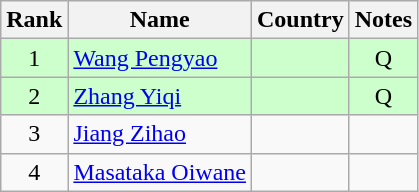<table class="wikitable" style="text-align:center;">
<tr>
<th>Rank</th>
<th>Name</th>
<th>Country</th>
<th>Notes</th>
</tr>
<tr bgcolor=ccffcc>
<td>1</td>
<td align=left><a href='#'>Wang Pengyao</a></td>
<td align=left></td>
<td>Q</td>
</tr>
<tr bgcolor=ccffcc>
<td>2</td>
<td align=left><a href='#'>Zhang Yiqi</a></td>
<td align=left></td>
<td>Q</td>
</tr>
<tr>
<td>3</td>
<td align=left><a href='#'>Jiang Zihao</a></td>
<td align=left></td>
<td></td>
</tr>
<tr>
<td>4</td>
<td align=left><a href='#'>Masataka Oiwane</a></td>
<td align=left></td>
<td></td>
</tr>
</table>
